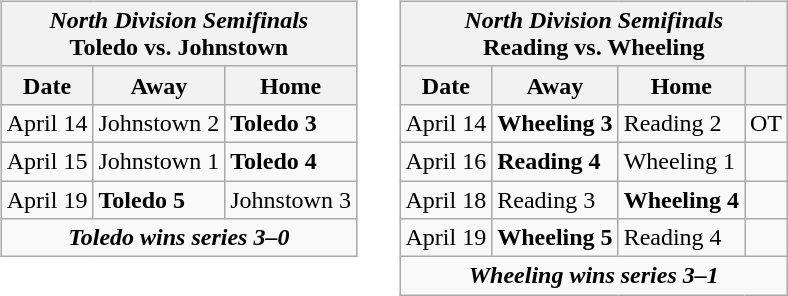<table cellspacing="10">
<tr>
<td valign="top"><br><table class="wikitable">
<tr>
<th bgcolor="#DDDDDD" colspan="4"><em>North Division Semifinals</em> <br> Toledo vs. Johnstown <br></th>
</tr>
<tr>
<th>Date</th>
<th>Away</th>
<th>Home</th>
</tr>
<tr>
<td>April 14</td>
<td>Johnstown 2</td>
<td><strong>Toledo 3</strong></td>
</tr>
<tr>
<td>April 15</td>
<td>Johnstown 1</td>
<td><strong>Toledo 4</strong></td>
</tr>
<tr>
<td>April 19</td>
<td><strong>Toledo 5</strong></td>
<td>Johnstown 3</td>
</tr>
<tr align="center">
<td colspan="4"><strong><em>Toledo wins series 3–0</em></strong></td>
</tr>
</table>
</td>
<td valign="top"><br><table class="wikitable">
<tr>
<th bgcolor="#DDDDDD" colspan="4"><em>North Division Semifinals</em> <br> Reading vs. Wheeling <br></th>
</tr>
<tr>
<th>Date</th>
<th>Away</th>
<th>Home</th>
<th></th>
</tr>
<tr>
<td>April 14</td>
<td><strong>Wheeling 3</strong></td>
<td>Reading 2</td>
<td>OT</td>
</tr>
<tr>
<td>April 16</td>
<td><strong>Reading 4</strong></td>
<td>Wheeling 1</td>
<td></td>
</tr>
<tr>
<td>April 18</td>
<td>Reading 3</td>
<td><strong>Wheeling 4</strong></td>
<td></td>
</tr>
<tr>
<td>April 19</td>
<td><strong>Wheeling 5</strong></td>
<td>Reading 4</td>
<td></td>
</tr>
<tr align="center">
<td colspan="4"><strong><em>Wheeling wins series 3–1</em></strong></td>
</tr>
</table>
</td>
</tr>
</table>
